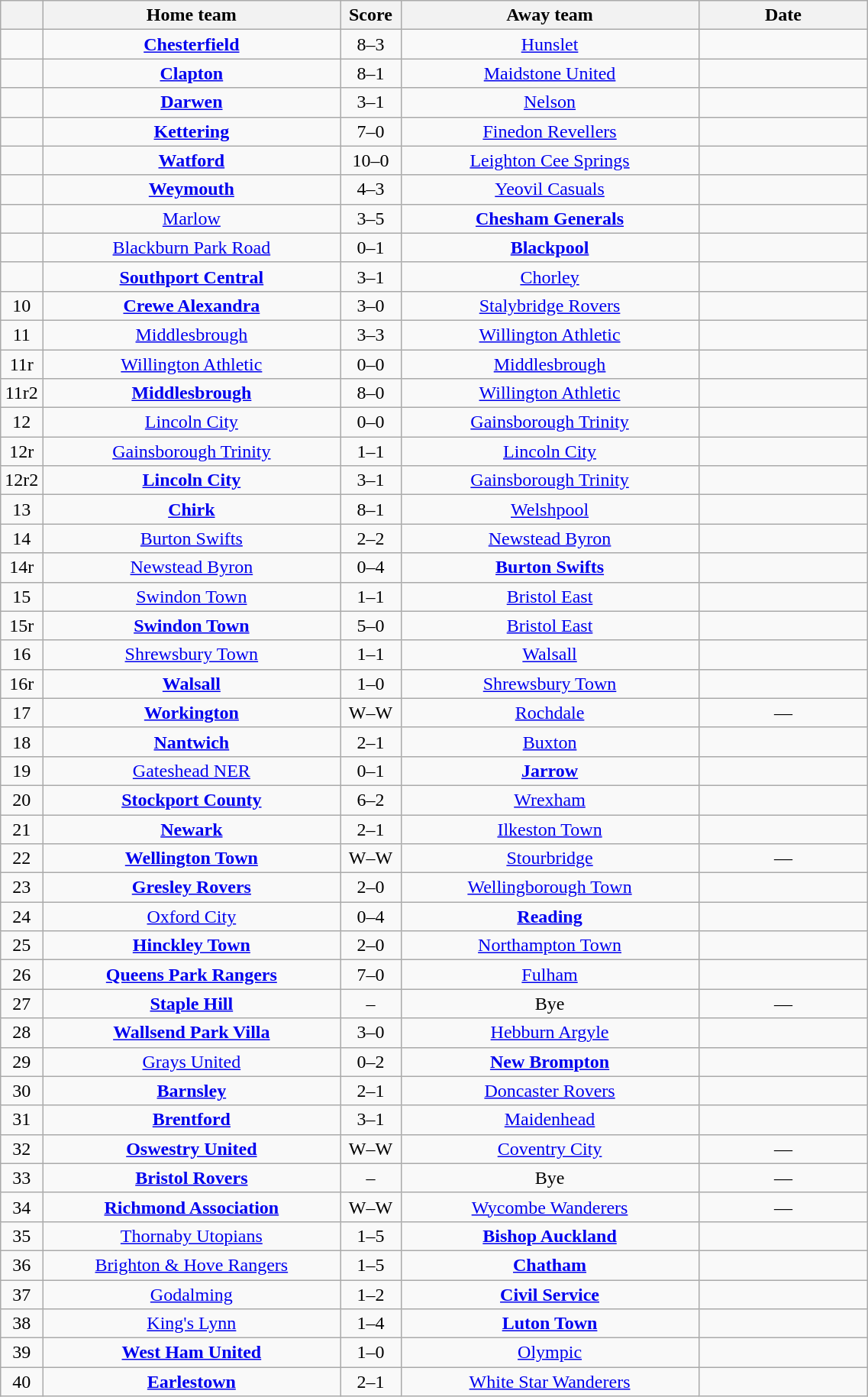<table class="wikitable sortable" style="text-align:center; width:60%">
<tr>
<th style="width:3%"></th>
<th style="width:35%">Home team</th>
<th style="width:7%" class="unsortable">Score</th>
<th style="width:35%">Away team</th>
<th style="width:20%">Date</th>
</tr>
<tr>
<td></td>
<td><strong><a href='#'>Chesterfield</a></strong></td>
<td>8–3</td>
<td><a href='#'>Hunslet</a></td>
<td></td>
</tr>
<tr>
<td></td>
<td><strong><a href='#'>Clapton</a></strong></td>
<td>8–1</td>
<td><a href='#'>Maidstone United</a></td>
<td></td>
</tr>
<tr>
<td></td>
<td><strong><a href='#'>Darwen</a></strong></td>
<td>3–1</td>
<td><a href='#'>Nelson</a></td>
<td></td>
</tr>
<tr>
<td></td>
<td><strong><a href='#'>Kettering</a></strong></td>
<td>7–0</td>
<td><a href='#'>Finedon Revellers</a></td>
<td></td>
</tr>
<tr>
<td></td>
<td><strong><a href='#'>Watford</a></strong></td>
<td>10–0</td>
<td><a href='#'>Leighton Cee Springs</a></td>
<td></td>
</tr>
<tr>
<td></td>
<td><strong><a href='#'>Weymouth</a></strong></td>
<td>4–3</td>
<td><a href='#'>Yeovil Casuals</a></td>
<td></td>
</tr>
<tr>
<td></td>
<td><a href='#'>Marlow</a></td>
<td>3–5</td>
<td><strong><a href='#'>Chesham Generals</a></strong></td>
<td></td>
</tr>
<tr>
<td></td>
<td><a href='#'>Blackburn Park Road</a></td>
<td>0–1</td>
<td><strong><a href='#'>Blackpool</a></strong></td>
<td></td>
</tr>
<tr>
<td></td>
<td><strong><a href='#'>Southport Central</a></strong></td>
<td>3–1</td>
<td><a href='#'>Chorley</a></td>
<td></td>
</tr>
<tr>
<td>10</td>
<td><strong><a href='#'>Crewe Alexandra</a></strong></td>
<td>3–0</td>
<td><a href='#'>Stalybridge Rovers</a></td>
<td></td>
</tr>
<tr>
<td>11</td>
<td><a href='#'>Middlesbrough</a></td>
<td>3–3</td>
<td><a href='#'>Willington Athletic</a></td>
<td></td>
</tr>
<tr>
<td>11r</td>
<td><a href='#'>Willington Athletic</a></td>
<td>0–0</td>
<td><a href='#'>Middlesbrough</a></td>
<td></td>
</tr>
<tr>
<td>11r2</td>
<td><strong><a href='#'>Middlesbrough</a></strong></td>
<td>8–0</td>
<td><a href='#'>Willington Athletic</a></td>
<td></td>
</tr>
<tr>
<td>12</td>
<td><a href='#'>Lincoln City</a></td>
<td>0–0</td>
<td><a href='#'>Gainsborough Trinity</a></td>
<td></td>
</tr>
<tr>
<td>12r</td>
<td><a href='#'>Gainsborough Trinity</a></td>
<td>1–1</td>
<td><a href='#'>Lincoln City</a></td>
<td></td>
</tr>
<tr>
<td>12r2</td>
<td><strong><a href='#'>Lincoln City</a></strong></td>
<td>3–1</td>
<td><a href='#'>Gainsborough Trinity</a></td>
<td></td>
</tr>
<tr>
<td>13</td>
<td><strong><a href='#'>Chirk</a></strong></td>
<td>8–1</td>
<td><a href='#'>Welshpool</a></td>
<td></td>
</tr>
<tr>
<td>14</td>
<td><a href='#'>Burton Swifts</a></td>
<td>2–2</td>
<td><a href='#'>Newstead Byron</a></td>
<td></td>
</tr>
<tr>
<td>14r</td>
<td><a href='#'>Newstead Byron</a></td>
<td>0–4</td>
<td><strong><a href='#'>Burton Swifts</a></strong></td>
<td></td>
</tr>
<tr>
<td>15</td>
<td><a href='#'>Swindon Town</a></td>
<td>1–1</td>
<td><a href='#'>Bristol East</a></td>
<td></td>
</tr>
<tr>
<td>15r</td>
<td><strong><a href='#'>Swindon Town</a></strong></td>
<td>5–0</td>
<td><a href='#'>Bristol East</a></td>
<td></td>
</tr>
<tr>
<td>16</td>
<td><a href='#'>Shrewsbury Town</a></td>
<td>1–1</td>
<td><a href='#'>Walsall</a></td>
<td></td>
</tr>
<tr>
<td>16r</td>
<td><strong><a href='#'>Walsall</a></strong></td>
<td>1–0</td>
<td><a href='#'>Shrewsbury Town</a></td>
<td></td>
</tr>
<tr>
<td>17</td>
<td><strong><a href='#'>Workington</a></strong></td>
<td>W–W</td>
<td><a href='#'>Rochdale</a></td>
<td>—</td>
</tr>
<tr>
<td>18</td>
<td><strong><a href='#'>Nantwich</a></strong></td>
<td>2–1</td>
<td><a href='#'>Buxton</a></td>
<td></td>
</tr>
<tr>
<td>19</td>
<td><a href='#'>Gateshead NER</a></td>
<td>0–1</td>
<td><strong><a href='#'>Jarrow</a></strong></td>
<td></td>
</tr>
<tr>
<td>20</td>
<td><strong><a href='#'>Stockport County</a></strong></td>
<td>6–2</td>
<td><a href='#'>Wrexham</a></td>
<td></td>
</tr>
<tr>
<td>21</td>
<td><strong><a href='#'>Newark</a></strong></td>
<td>2–1</td>
<td><a href='#'>Ilkeston Town</a></td>
<td></td>
</tr>
<tr>
<td>22</td>
<td><strong><a href='#'>Wellington Town</a></strong></td>
<td>W–W</td>
<td><a href='#'>Stourbridge</a></td>
<td>—</td>
</tr>
<tr>
<td>23</td>
<td><strong><a href='#'>Gresley Rovers</a></strong></td>
<td>2–0</td>
<td><a href='#'>Wellingborough Town</a></td>
<td></td>
</tr>
<tr>
<td>24</td>
<td><a href='#'>Oxford City</a></td>
<td>0–4</td>
<td><strong><a href='#'>Reading</a></strong></td>
<td></td>
</tr>
<tr>
<td>25</td>
<td><strong><a href='#'>Hinckley Town</a></strong></td>
<td>2–0</td>
<td><a href='#'>Northampton Town</a></td>
<td></td>
</tr>
<tr>
<td>26</td>
<td><strong><a href='#'>Queens Park Rangers</a></strong></td>
<td>7–0</td>
<td><a href='#'>Fulham</a></td>
<td></td>
</tr>
<tr>
<td>27</td>
<td><strong><a href='#'>Staple Hill</a></strong></td>
<td>–</td>
<td>Bye</td>
<td>—</td>
</tr>
<tr>
<td>28</td>
<td><strong><a href='#'>Wallsend Park Villa</a></strong></td>
<td>3–0</td>
<td><a href='#'>Hebburn Argyle</a></td>
<td></td>
</tr>
<tr>
<td>29</td>
<td><a href='#'>Grays United</a></td>
<td>0–2</td>
<td><strong><a href='#'>New Brompton</a></strong></td>
<td></td>
</tr>
<tr>
<td>30</td>
<td><strong><a href='#'>Barnsley</a></strong></td>
<td>2–1</td>
<td><a href='#'>Doncaster Rovers</a></td>
<td></td>
</tr>
<tr>
<td>31</td>
<td><strong><a href='#'>Brentford</a></strong></td>
<td>3–1</td>
<td><a href='#'>Maidenhead</a></td>
<td></td>
</tr>
<tr>
<td>32</td>
<td><strong><a href='#'>Oswestry United</a></strong></td>
<td>W–W</td>
<td><a href='#'>Coventry City</a></td>
<td>—</td>
</tr>
<tr>
<td>33</td>
<td><strong><a href='#'>Bristol Rovers</a></strong></td>
<td>–</td>
<td>Bye</td>
<td>—</td>
</tr>
<tr>
<td>34</td>
<td><strong><a href='#'>Richmond Association</a></strong></td>
<td>W–W</td>
<td><a href='#'>Wycombe Wanderers</a></td>
<td>—</td>
</tr>
<tr>
<td>35</td>
<td><a href='#'>Thornaby Utopians</a></td>
<td>1–5</td>
<td><strong><a href='#'>Bishop Auckland</a></strong></td>
<td></td>
</tr>
<tr>
<td>36</td>
<td><a href='#'>Brighton & Hove Rangers</a></td>
<td>1–5</td>
<td><strong><a href='#'>Chatham</a></strong></td>
<td></td>
</tr>
<tr>
<td>37</td>
<td><a href='#'>Godalming</a></td>
<td>1–2</td>
<td><strong><a href='#'>Civil Service</a></strong></td>
<td></td>
</tr>
<tr>
<td>38</td>
<td><a href='#'>King's Lynn</a></td>
<td>1–4</td>
<td><strong><a href='#'>Luton Town</a></strong></td>
<td></td>
</tr>
<tr>
<td>39</td>
<td><strong><a href='#'>West Ham United</a></strong></td>
<td>1–0</td>
<td><a href='#'>Olympic</a></td>
<td></td>
</tr>
<tr>
<td>40</td>
<td><strong><a href='#'>Earlestown</a></strong></td>
<td>2–1</td>
<td><a href='#'>White Star Wanderers</a></td>
<td></td>
</tr>
</table>
